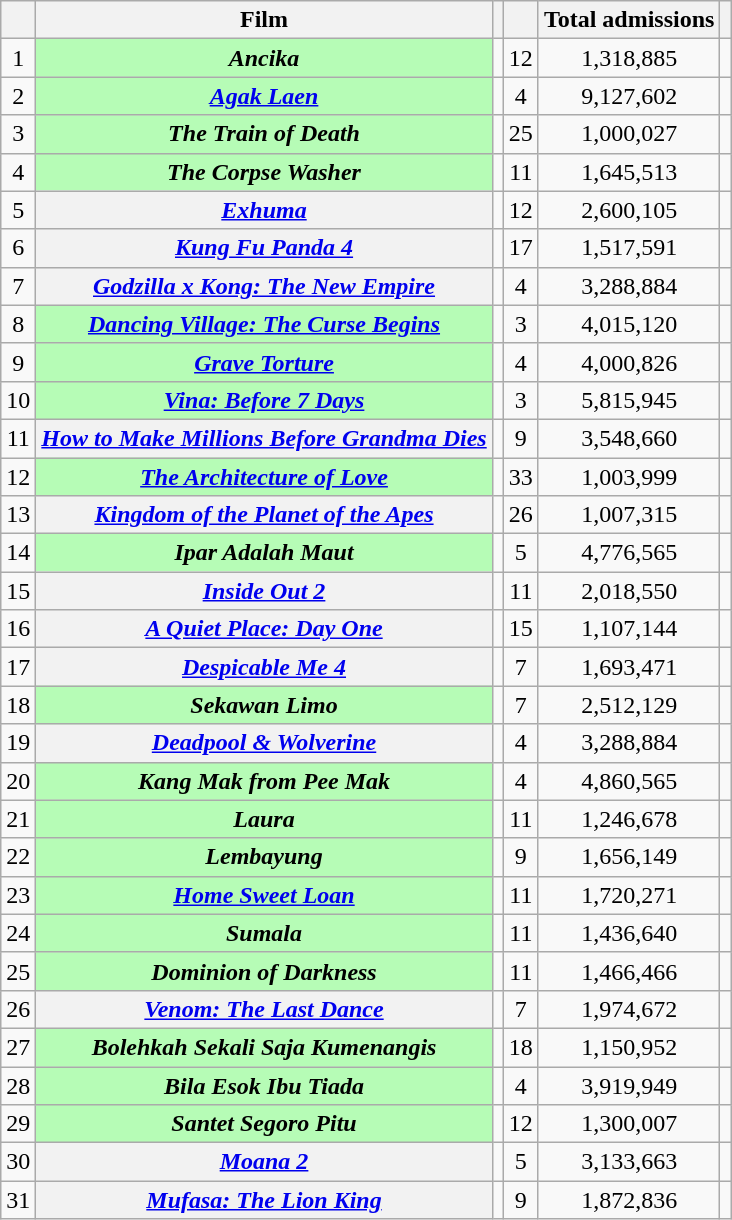<table class="wikitable sortable plainrowheaders" style="text-align:center;">
<tr>
<th></th>
<th>Film</th>
<th></th>
<th></th>
<th>Total admissions</th>
<th class="unsortable"></th>
</tr>
<tr>
<td>1</td>
<th scope="row" style="background:#b6fcb6;"><em>Ancika</em></th>
<td></td>
<td>12</td>
<td>1,318,885</td>
<td></td>
</tr>
<tr>
<td>2</td>
<th scope="row" style="background:#b6fcb6;"><em><a href='#'>Agak Laen</a></em></th>
<td></td>
<td>4</td>
<td>9,127,602</td>
<td></td>
</tr>
<tr>
<td>3</td>
<th scope="row" style="background:#b6fcb6;"><em>The Train of Death</em></th>
<td></td>
<td>25</td>
<td>1,000,027</td>
<td></td>
</tr>
<tr>
<td>4</td>
<th scope="row" style="background:#b6fcb6;"><em>The Corpse Washer</em></th>
<td></td>
<td>11</td>
<td>1,645,513</td>
<td></td>
</tr>
<tr>
<td>5</td>
<th scope="row"><em><a href='#'>Exhuma</a></em></th>
<td></td>
<td>12</td>
<td>2,600,105</td>
<td></td>
</tr>
<tr>
<td>6</td>
<th scope="row"><em><a href='#'>Kung Fu Panda 4</a></em></th>
<td></td>
<td>17</td>
<td>1,517,591</td>
<td></td>
</tr>
<tr>
<td>7</td>
<th scope="row"><em><a href='#'>Godzilla x Kong: The New Empire</a></em></th>
<td></td>
<td>4</td>
<td>3,288,884</td>
<td></td>
</tr>
<tr>
<td>8</td>
<th scope="row" style="background:#b6fcb6;"><em><a href='#'>Dancing Village: The Curse Begins</a></em></th>
<td></td>
<td>3</td>
<td>4,015,120</td>
<td></td>
</tr>
<tr>
<td>9</td>
<th scope="row" style="background:#b6fcb6;"><em><a href='#'>Grave Torture</a></em></th>
<td></td>
<td>4</td>
<td>4,000,826</td>
<td></td>
</tr>
<tr>
<td>10</td>
<th scope="row" style="background:#b6fcb6;"><em><a href='#'>Vina: Before 7 Days</a></em></th>
<td></td>
<td>3</td>
<td>5,815,945</td>
<td></td>
</tr>
<tr>
<td>11</td>
<th scope="row"><em><a href='#'>How to Make Millions Before Grandma Dies</a></em></th>
<td></td>
<td>9</td>
<td>3,548,660</td>
<td></td>
</tr>
<tr>
<td>12</td>
<th scope="row" style="background:#b6fcb6;"><em><a href='#'>The Architecture of Love</a></em></th>
<td></td>
<td>33</td>
<td>1,003,999</td>
<td></td>
</tr>
<tr>
<td>13</td>
<th scope="row"><em><a href='#'>Kingdom of the Planet of the Apes</a></em></th>
<td></td>
<td>26</td>
<td>1,007,315</td>
<td></td>
</tr>
<tr>
<td>14</td>
<th scope="row" style="background:#b6fcb6;"><em>Ipar Adalah Maut</em></th>
<td></td>
<td>5</td>
<td>4,776,565</td>
<td></td>
</tr>
<tr>
<td>15</td>
<th scope="row"><em><a href='#'>Inside Out 2</a></em></th>
<td></td>
<td>11</td>
<td>2,018,550</td>
<td></td>
</tr>
<tr>
<td>16</td>
<th scope="row"><em><a href='#'>A Quiet Place: Day One</a></em></th>
<td></td>
<td>15</td>
<td>1,107,144</td>
<td></td>
</tr>
<tr>
<td>17</td>
<th scope="row"><em><a href='#'>Despicable Me 4</a></em></th>
<td></td>
<td>7</td>
<td>1,693,471</td>
<td></td>
</tr>
<tr>
<td>18</td>
<th scope="row" style="background:#b6fcb6;"><em>Sekawan Limo</em></th>
<td></td>
<td>7</td>
<td>2,512,129</td>
<td></td>
</tr>
<tr>
<td>19</td>
<th scope="row"><em><a href='#'>Deadpool & Wolverine</a></em></th>
<td></td>
<td>4</td>
<td>3,288,884</td>
<td></td>
</tr>
<tr>
<td>20</td>
<th scope="row" style="background:#b6fcb6;"><em>Kang Mak from Pee Mak</em></th>
<td></td>
<td>4</td>
<td>4,860,565</td>
<td></td>
</tr>
<tr>
<td>21</td>
<th scope="row" style="background:#b6fcb6;"><em>Laura</em></th>
<td></td>
<td>11</td>
<td>1,246,678</td>
<td></td>
</tr>
<tr>
<td>22</td>
<th scope="row" style="background:#b6fcb6;"><em>Lembayung</em></th>
<td></td>
<td>9</td>
<td>1,656,149</td>
<td></td>
</tr>
<tr>
<td>23</td>
<th scope="row" style="background:#b6fcb6;"><em><a href='#'>Home Sweet Loan</a></em></th>
<td></td>
<td>11</td>
<td>1,720,271</td>
<td></td>
</tr>
<tr>
<td>24</td>
<th scope="row" style="background:#b6fcb6;"><em>Sumala</em></th>
<td></td>
<td>11</td>
<td>1,436,640</td>
<td></td>
</tr>
<tr>
<td>25</td>
<th scope="row" style="background:#b6fcb6;"><em>Dominion of Darkness</em></th>
<td></td>
<td>11</td>
<td>1,466,466</td>
<td></td>
</tr>
<tr>
<td>26</td>
<th scope="row"><em><a href='#'>Venom: The Last Dance</a></em></th>
<td></td>
<td>7</td>
<td>1,974,672</td>
<td></td>
</tr>
<tr>
<td>27</td>
<th scope="row" style="background:#b6fcb6;"><em>Bolehkah Sekali Saja Kumenangis</em></th>
<td></td>
<td>18</td>
<td>1,150,952</td>
<td></td>
</tr>
<tr>
<td>28</td>
<th scope="row" style="background:#b6fcb6;"><em>Bila Esok Ibu Tiada</em></th>
<td></td>
<td>4</td>
<td>3,919,949</td>
<td></td>
</tr>
<tr>
<td>29</td>
<th scope="row" style="background:#b6fcb6;"><em>Santet Segoro Pitu</em></th>
<td></td>
<td>12</td>
<td>1,300,007</td>
<td></td>
</tr>
<tr>
<td>30</td>
<th scope="row"><em><a href='#'>Moana 2</a></em></th>
<td></td>
<td>5</td>
<td>3,133,663</td>
<td></td>
</tr>
<tr>
<td>31</td>
<th scope="row"><em><a href='#'>Mufasa: The Lion King</a></em></th>
<td></td>
<td>9</td>
<td>1,872,836</td>
<td></td>
</tr>
</table>
